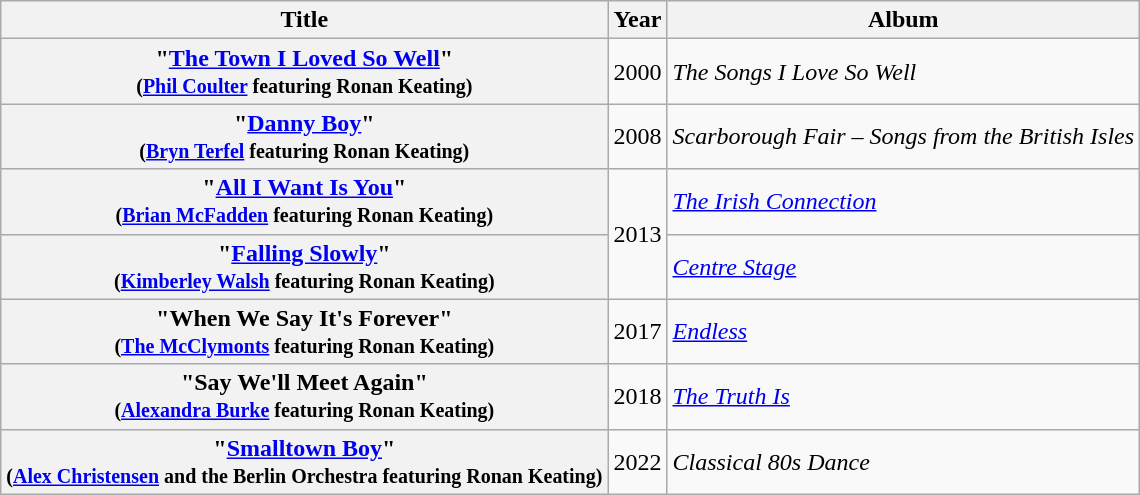<table class="wikitable plainrowheaders">
<tr>
<th scope="col">Title</th>
<th scope="col">Year</th>
<th scope="col">Album</th>
</tr>
<tr>
<th scope="row">"<a href='#'>The Town I Loved So Well</a>" <br><small>(<a href='#'>Phil Coulter</a> featuring Ronan Keating)</small></th>
<td>2000</td>
<td><em>The Songs I Love So Well</em></td>
</tr>
<tr>
<th scope="row">"<a href='#'>Danny Boy</a>" <br><small>(<a href='#'>Bryn Terfel</a> featuring Ronan Keating)</small></th>
<td>2008</td>
<td><em>Scarborough Fair – Songs from the British Isles</em></td>
</tr>
<tr>
<th scope="row">"<a href='#'>All I Want Is You</a>" <br><small>(<a href='#'>Brian McFadden</a> featuring Ronan Keating)</small></th>
<td rowspan="2">2013</td>
<td><em><a href='#'>The Irish Connection</a></em></td>
</tr>
<tr>
<th scope="row">"<a href='#'>Falling Slowly</a>" <br><small>(<a href='#'>Kimberley Walsh</a> featuring Ronan Keating)</small></th>
<td><em><a href='#'>Centre Stage</a></em></td>
</tr>
<tr>
<th scope="row">"When We Say It's Forever" <br><small>(<a href='#'>The McClymonts</a> featuring Ronan Keating)</small></th>
<td>2017</td>
<td><em><a href='#'>Endless</a></em></td>
</tr>
<tr>
<th scope="row">"Say We'll Meet Again" <br><small>(<a href='#'>Alexandra Burke</a> featuring Ronan Keating)</small></th>
<td>2018</td>
<td><em><a href='#'>The Truth Is</a></em></td>
</tr>
<tr>
<th scope="row">"<a href='#'>Smalltown Boy</a>" <br><small>(<a href='#'>Alex Christensen</a> and the Berlin Orchestra featuring Ronan Keating)</small></th>
<td>2022</td>
<td><em>Classical 80s Dance</em></td>
</tr>
</table>
